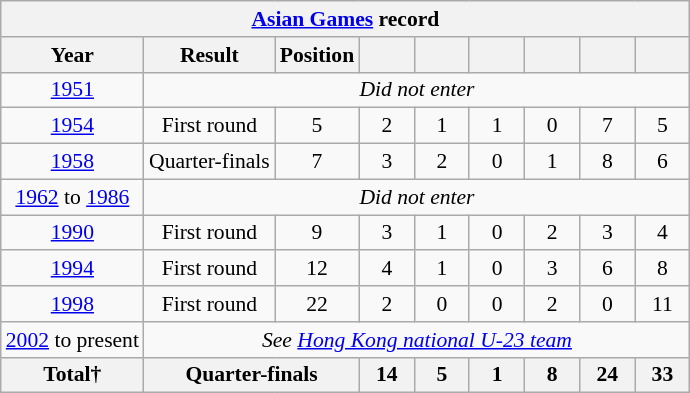<table class="wikitable" style="text-align: center;font-size:90%;">
<tr>
<th colspan=9><a href='#'>Asian Games</a> record</th>
</tr>
<tr>
<th>Year</th>
<th>Result</th>
<th>Position</th>
<th width=30></th>
<th width=30></th>
<th width=30></th>
<th width=30></th>
<th width=30></th>
<th width=30></th>
</tr>
<tr>
<td> <a href='#'>1951</a></td>
<td colspan=8><em>Did not enter</em></td>
</tr>
<tr>
<td> <a href='#'>1954</a></td>
<td>First round</td>
<td>5</td>
<td>2</td>
<td>1</td>
<td>1</td>
<td>0</td>
<td>7</td>
<td>5</td>
</tr>
<tr>
<td> <a href='#'>1958</a></td>
<td>Quarter-finals</td>
<td>7</td>
<td>3</td>
<td>2</td>
<td>0</td>
<td>1</td>
<td>8</td>
<td>6</td>
</tr>
<tr>
<td> <a href='#'>1962</a> to  <a href='#'>1986</a></td>
<td colspan=8><em>Did not enter</em></td>
</tr>
<tr>
<td> <a href='#'>1990</a></td>
<td>First round</td>
<td>9</td>
<td>3</td>
<td>1</td>
<td>0</td>
<td>2</td>
<td>3</td>
<td>4</td>
</tr>
<tr>
<td> <a href='#'>1994</a></td>
<td>First round</td>
<td>12</td>
<td>4</td>
<td>1</td>
<td>0</td>
<td>3</td>
<td>6</td>
<td>8</td>
</tr>
<tr>
<td> <a href='#'>1998</a></td>
<td>First round</td>
<td>22</td>
<td>2</td>
<td>0</td>
<td>0</td>
<td>2</td>
<td>0</td>
<td>11</td>
</tr>
<tr>
<td> <a href='#'>2002</a> to present</td>
<td colspan=8><em>See <a href='#'>Hong Kong national U-23 team</a></em></td>
</tr>
<tr>
<th><strong>Total†</strong></th>
<th colspan=2><strong>Quarter-finals</strong></th>
<th>14</th>
<th>5</th>
<th>1</th>
<th>8</th>
<th>24</th>
<th>33</th>
</tr>
</table>
